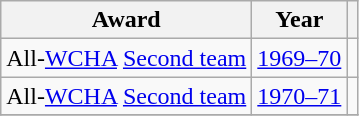<table class="wikitable">
<tr>
<th>Award</th>
<th>Year</th>
<th></th>
</tr>
<tr>
<td>All-<a href='#'>WCHA</a> <a href='#'>Second team</a></td>
<td><a href='#'>1969–70</a></td>
<td></td>
</tr>
<tr>
<td>All-<a href='#'>WCHA</a> <a href='#'>Second team</a></td>
<td><a href='#'>1970–71</a></td>
<td></td>
</tr>
<tr>
</tr>
</table>
